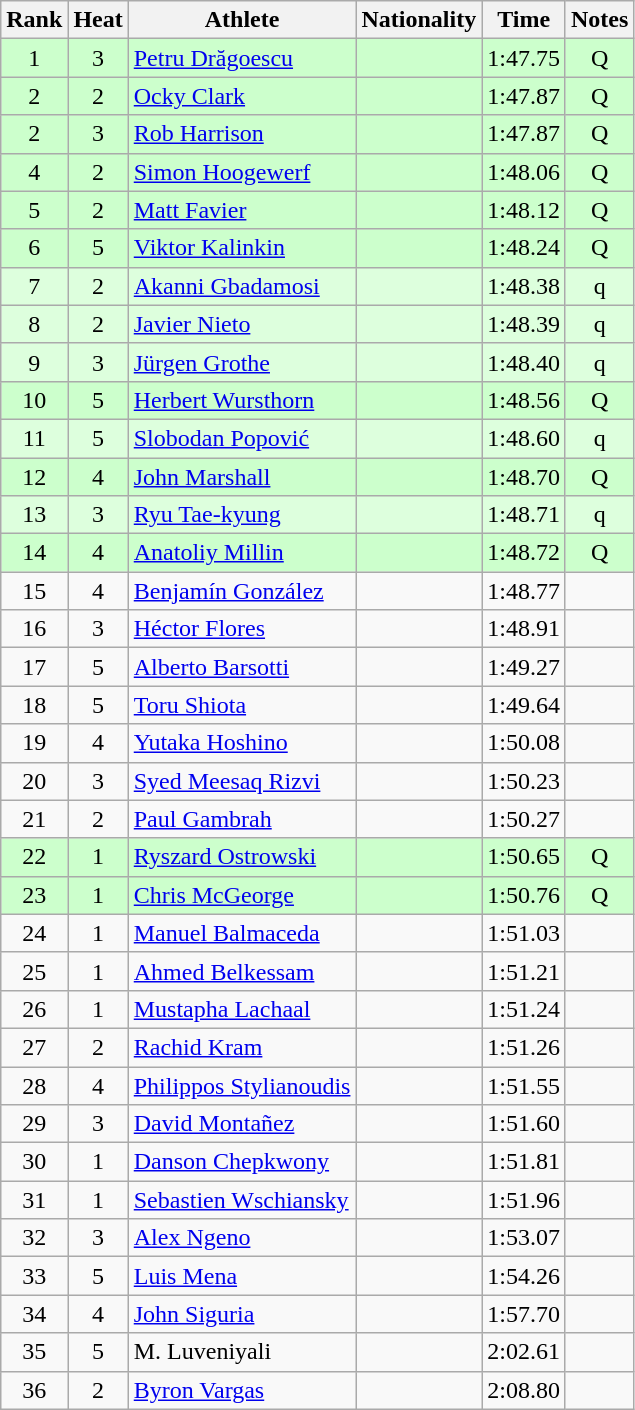<table class="wikitable sortable" style="text-align:center">
<tr>
<th>Rank</th>
<th>Heat</th>
<th>Athlete</th>
<th>Nationality</th>
<th>Time</th>
<th>Notes</th>
</tr>
<tr bgcolor=ccffcc>
<td>1</td>
<td>3</td>
<td align=left><a href='#'>Petru Drăgoescu</a></td>
<td align=left></td>
<td>1:47.75</td>
<td>Q</td>
</tr>
<tr bgcolor=ccffcc>
<td>2</td>
<td>2</td>
<td align=left><a href='#'>Ocky Clark</a></td>
<td align=left></td>
<td>1:47.87</td>
<td>Q</td>
</tr>
<tr bgcolor=ccffcc>
<td>2</td>
<td>3</td>
<td align=left><a href='#'>Rob Harrison</a></td>
<td align=left></td>
<td>1:47.87</td>
<td>Q</td>
</tr>
<tr bgcolor=ccffcc>
<td>4</td>
<td>2</td>
<td align=left><a href='#'>Simon Hoogewerf</a></td>
<td align=left></td>
<td>1:48.06</td>
<td>Q</td>
</tr>
<tr bgcolor=ccffcc>
<td>5</td>
<td>2</td>
<td align=left><a href='#'>Matt Favier</a></td>
<td align=left></td>
<td>1:48.12</td>
<td>Q</td>
</tr>
<tr bgcolor=ccffcc>
<td>6</td>
<td>5</td>
<td align=left><a href='#'>Viktor Kalinkin</a></td>
<td align=left></td>
<td>1:48.24</td>
<td>Q</td>
</tr>
<tr bgcolor=ddffdd>
<td>7</td>
<td>2</td>
<td align=left><a href='#'>Akanni Gbadamosi</a></td>
<td align=left></td>
<td>1:48.38</td>
<td>q</td>
</tr>
<tr bgcolor=ddffdd>
<td>8</td>
<td>2</td>
<td align=left><a href='#'>Javier Nieto</a></td>
<td align=left></td>
<td>1:48.39</td>
<td>q</td>
</tr>
<tr bgcolor=ddffdd>
<td>9</td>
<td>3</td>
<td align=left><a href='#'>Jürgen Grothe</a></td>
<td align=left></td>
<td>1:48.40</td>
<td>q</td>
</tr>
<tr bgcolor=ccffcc>
<td>10</td>
<td>5</td>
<td align=left><a href='#'>Herbert Wursthorn</a></td>
<td align=left></td>
<td>1:48.56</td>
<td>Q</td>
</tr>
<tr bgcolor=ddffdd>
<td>11</td>
<td>5</td>
<td align=left><a href='#'>Slobodan Popović</a></td>
<td align=left></td>
<td>1:48.60</td>
<td>q</td>
</tr>
<tr bgcolor=ccffcc>
<td>12</td>
<td>4</td>
<td align=left><a href='#'>John Marshall</a></td>
<td align=left></td>
<td>1:48.70</td>
<td>Q</td>
</tr>
<tr bgcolor=ddffdd>
<td>13</td>
<td>3</td>
<td align=left><a href='#'>Ryu Tae-kyung</a></td>
<td align=left></td>
<td>1:48.71</td>
<td>q</td>
</tr>
<tr bgcolor=ccffcc>
<td>14</td>
<td>4</td>
<td align=left><a href='#'>Anatoliy Millin</a></td>
<td align=left></td>
<td>1:48.72</td>
<td>Q</td>
</tr>
<tr>
<td>15</td>
<td>4</td>
<td align=left><a href='#'>Benjamín González</a></td>
<td align=left></td>
<td>1:48.77</td>
<td></td>
</tr>
<tr>
<td>16</td>
<td>3</td>
<td align=left><a href='#'>Héctor Flores</a></td>
<td align=left></td>
<td>1:48.91</td>
<td></td>
</tr>
<tr>
<td>17</td>
<td>5</td>
<td align=left><a href='#'>Alberto Barsotti</a></td>
<td align=left></td>
<td>1:49.27</td>
<td></td>
</tr>
<tr>
<td>18</td>
<td>5</td>
<td align=left><a href='#'>Toru Shiota</a></td>
<td align=left></td>
<td>1:49.64</td>
<td></td>
</tr>
<tr>
<td>19</td>
<td>4</td>
<td align=left><a href='#'>Yutaka Hoshino</a></td>
<td align=left></td>
<td>1:50.08</td>
<td></td>
</tr>
<tr>
<td>20</td>
<td>3</td>
<td align=left><a href='#'>Syed Meesaq Rizvi</a></td>
<td align=left></td>
<td>1:50.23</td>
<td></td>
</tr>
<tr>
<td>21</td>
<td>2</td>
<td align=left><a href='#'>Paul Gambrah</a></td>
<td align=left></td>
<td>1:50.27</td>
<td></td>
</tr>
<tr bgcolor=ccffcc>
<td>22</td>
<td>1</td>
<td align=left><a href='#'>Ryszard Ostrowski</a></td>
<td align=left></td>
<td>1:50.65</td>
<td>Q</td>
</tr>
<tr bgcolor=ccffcc>
<td>23</td>
<td>1</td>
<td align=left><a href='#'>Chris McGeorge</a></td>
<td align=left></td>
<td>1:50.76</td>
<td>Q</td>
</tr>
<tr>
<td>24</td>
<td>1</td>
<td align=left><a href='#'>Manuel Balmaceda</a></td>
<td align=left></td>
<td>1:51.03</td>
<td></td>
</tr>
<tr>
<td>25</td>
<td>1</td>
<td align=left><a href='#'>Ahmed Belkessam</a></td>
<td align=left></td>
<td>1:51.21</td>
<td></td>
</tr>
<tr>
<td>26</td>
<td>1</td>
<td align=left><a href='#'>Mustapha Lachaal</a></td>
<td align=left></td>
<td>1:51.24</td>
<td></td>
</tr>
<tr>
<td>27</td>
<td>2</td>
<td align=left><a href='#'>Rachid Kram</a></td>
<td align=left></td>
<td>1:51.26</td>
<td></td>
</tr>
<tr>
<td>28</td>
<td>4</td>
<td align=left><a href='#'>Philippos Stylianoudis</a></td>
<td align=left></td>
<td>1:51.55</td>
<td></td>
</tr>
<tr>
<td>29</td>
<td>3</td>
<td align=left><a href='#'>David Montañez</a></td>
<td align=left></td>
<td>1:51.60</td>
<td></td>
</tr>
<tr>
<td>30</td>
<td>1</td>
<td align=left><a href='#'>Danson Chepkwony</a></td>
<td align=left></td>
<td>1:51.81</td>
<td></td>
</tr>
<tr>
<td>31</td>
<td>1</td>
<td align=left><a href='#'>Sebastien Wschiansky</a></td>
<td align=left></td>
<td>1:51.96</td>
<td></td>
</tr>
<tr>
<td>32</td>
<td>3</td>
<td align=left><a href='#'>Alex Ngeno</a></td>
<td align=left></td>
<td>1:53.07</td>
<td></td>
</tr>
<tr>
<td>33</td>
<td>5</td>
<td align=left><a href='#'>Luis Mena</a></td>
<td align=left></td>
<td>1:54.26</td>
<td></td>
</tr>
<tr>
<td>34</td>
<td>4</td>
<td align=left><a href='#'>John Siguria</a></td>
<td align=left></td>
<td>1:57.70</td>
<td></td>
</tr>
<tr>
<td>35</td>
<td>5</td>
<td align=left>M. Luveniyali</td>
<td align=left></td>
<td>2:02.61</td>
<td></td>
</tr>
<tr>
<td>36</td>
<td>2</td>
<td align=left><a href='#'>Byron Vargas</a></td>
<td align=left></td>
<td>2:08.80</td>
<td></td>
</tr>
</table>
